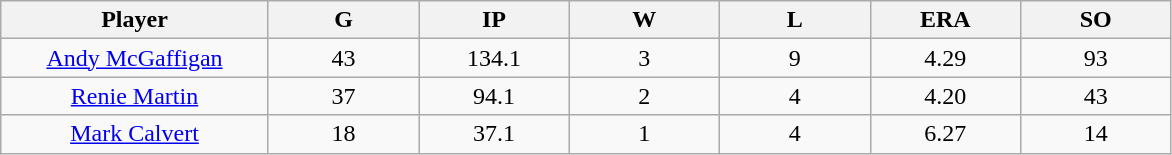<table class="wikitable sortable">
<tr>
<th bgcolor="#DDDDFF" width="16%">Player</th>
<th bgcolor="#DDDDFF" width="9%">G</th>
<th bgcolor="#DDDDFF" width="9%">IP</th>
<th bgcolor="#DDDDFF" width="9%">W</th>
<th bgcolor="#DDDDFF" width="9%">L</th>
<th bgcolor="#DDDDFF" width="9%">ERA</th>
<th bgcolor="#DDDDFF" width="9%">SO</th>
</tr>
<tr align="center">
<td><a href='#'>Andy McGaffigan</a></td>
<td>43</td>
<td>134.1</td>
<td>3</td>
<td>9</td>
<td>4.29</td>
<td>93</td>
</tr>
<tr align=center>
<td><a href='#'>Renie Martin</a></td>
<td>37</td>
<td>94.1</td>
<td>2</td>
<td>4</td>
<td>4.20</td>
<td>43</td>
</tr>
<tr align=center>
<td><a href='#'>Mark Calvert</a></td>
<td>18</td>
<td>37.1</td>
<td>1</td>
<td>4</td>
<td>6.27</td>
<td>14</td>
</tr>
</table>
